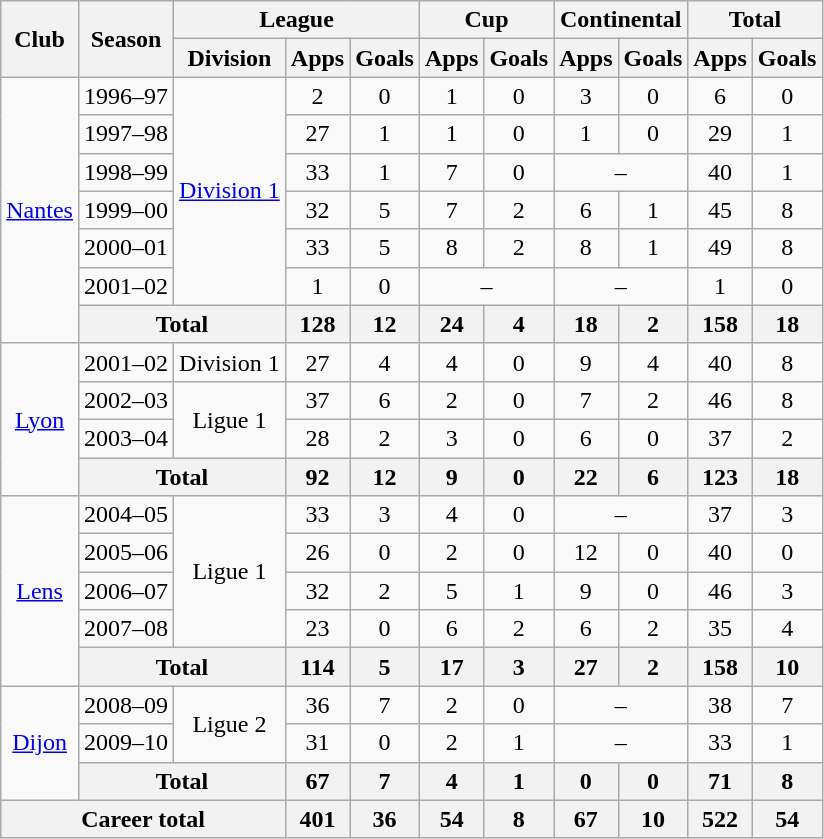<table class="wikitable" style="text-align: center;">
<tr>
<th rowspan="2">Club</th>
<th rowspan="2">Season</th>
<th colspan="3">League</th>
<th colspan="2">Cup</th>
<th colspan="2">Continental</th>
<th colspan="2">Total</th>
</tr>
<tr>
<th>Division</th>
<th>Apps</th>
<th>Goals</th>
<th>Apps</th>
<th>Goals</th>
<th>Apps</th>
<th>Goals</th>
<th>Apps</th>
<th>Goals</th>
</tr>
<tr>
<td rowspan="7"><a href='#'>Nantes</a></td>
<td>1996–97</td>
<td rowspan="6"><a href='#'>Division 1</a></td>
<td>2</td>
<td>0</td>
<td>1</td>
<td>0</td>
<td>3</td>
<td>0</td>
<td>6</td>
<td>0</td>
</tr>
<tr>
<td>1997–98</td>
<td>27</td>
<td>1</td>
<td>1</td>
<td>0</td>
<td>1</td>
<td>0</td>
<td>29</td>
<td>1</td>
</tr>
<tr>
<td>1998–99</td>
<td>33</td>
<td>1</td>
<td>7</td>
<td>0</td>
<td colspan="2">–</td>
<td>40</td>
<td>1</td>
</tr>
<tr>
<td>1999–00</td>
<td>32</td>
<td>5</td>
<td>7</td>
<td>2</td>
<td>6</td>
<td>1</td>
<td>45</td>
<td>8</td>
</tr>
<tr>
<td>2000–01</td>
<td>33</td>
<td>5</td>
<td>8</td>
<td>2</td>
<td>8</td>
<td>1</td>
<td>49</td>
<td>8</td>
</tr>
<tr>
<td>2001–02</td>
<td>1</td>
<td>0</td>
<td colspan="2">–</td>
<td colspan="2">–</td>
<td>1</td>
<td>0</td>
</tr>
<tr>
<th colspan="2">Total</th>
<th>128</th>
<th>12</th>
<th>24</th>
<th>4</th>
<th>18</th>
<th>2</th>
<th>158</th>
<th>18</th>
</tr>
<tr>
<td rowspan="4"><a href='#'>Lyon</a></td>
<td>2001–02</td>
<td>Division 1</td>
<td>27</td>
<td>4</td>
<td>4</td>
<td>0</td>
<td>9</td>
<td>4</td>
<td>40</td>
<td>8</td>
</tr>
<tr>
<td>2002–03</td>
<td rowspan="2">Ligue 1</td>
<td>37</td>
<td>6</td>
<td>2</td>
<td>0</td>
<td>7</td>
<td>2</td>
<td>46</td>
<td>8</td>
</tr>
<tr>
<td>2003–04</td>
<td>28</td>
<td>2</td>
<td>3</td>
<td>0</td>
<td>6</td>
<td>0</td>
<td>37</td>
<td>2</td>
</tr>
<tr>
<th colspan="2">Total</th>
<th>92</th>
<th>12</th>
<th>9</th>
<th>0</th>
<th>22</th>
<th>6</th>
<th>123</th>
<th>18</th>
</tr>
<tr>
<td rowspan="5"><a href='#'>Lens</a></td>
<td>2004–05</td>
<td rowspan="4">Ligue 1</td>
<td>33</td>
<td>3</td>
<td>4</td>
<td>0</td>
<td colspan="2">–</td>
<td>37</td>
<td>3</td>
</tr>
<tr>
<td>2005–06</td>
<td>26</td>
<td>0</td>
<td>2</td>
<td>0</td>
<td>12</td>
<td>0</td>
<td>40</td>
<td>0</td>
</tr>
<tr>
<td>2006–07</td>
<td>32</td>
<td>2</td>
<td>5</td>
<td>1</td>
<td>9</td>
<td>0</td>
<td>46</td>
<td>3</td>
</tr>
<tr>
<td>2007–08</td>
<td>23</td>
<td>0</td>
<td>6</td>
<td>2</td>
<td>6</td>
<td>2</td>
<td>35</td>
<td>4</td>
</tr>
<tr>
<th colspan="2">Total</th>
<th>114</th>
<th>5</th>
<th>17</th>
<th>3</th>
<th>27</th>
<th>2</th>
<th>158</th>
<th>10</th>
</tr>
<tr>
<td rowspan="3"><a href='#'>Dijon</a></td>
<td>2008–09</td>
<td rowspan="2">Ligue 2</td>
<td>36</td>
<td>7</td>
<td>2</td>
<td>0</td>
<td colspan="2">–</td>
<td>38</td>
<td>7</td>
</tr>
<tr>
<td>2009–10</td>
<td>31</td>
<td>0</td>
<td>2</td>
<td>1</td>
<td colspan="2">–</td>
<td>33</td>
<td>1</td>
</tr>
<tr>
<th colspan="2">Total</th>
<th>67</th>
<th>7</th>
<th>4</th>
<th>1</th>
<th>0</th>
<th>0</th>
<th>71</th>
<th>8</th>
</tr>
<tr>
<th colspan="3">Career total</th>
<th>401</th>
<th>36</th>
<th>54</th>
<th>8</th>
<th>67</th>
<th>10</th>
<th>522</th>
<th>54</th>
</tr>
</table>
